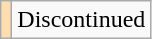<table class="wikitable">
<tr>
<td style="background:#FFDEAD"></td>
<td>Discontinued</td>
</tr>
</table>
